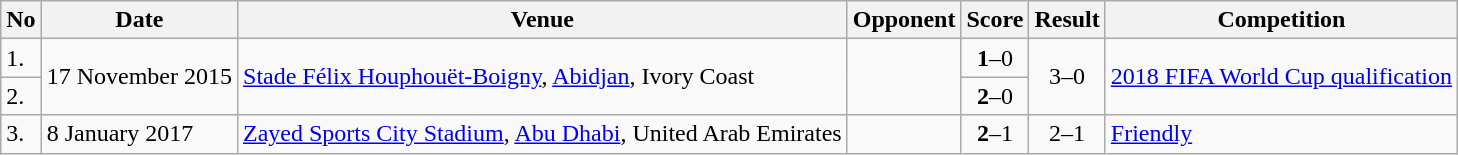<table class="wikitable">
<tr>
<th>No</th>
<th>Date</th>
<th>Venue</th>
<th>Opponent</th>
<th>Score</th>
<th>Result</th>
<th>Competition</th>
</tr>
<tr>
<td>1.</td>
<td rowspan="2">17 November 2015</td>
<td rowspan="2"><a href='#'>Stade Félix Houphouët-Boigny</a>, <a href='#'>Abidjan</a>, Ivory Coast</td>
<td rowspan="2"></td>
<td align=center><strong>1</strong>–0</td>
<td rowspan="2" style="text-align:center">3–0</td>
<td rowspan="2"><a href='#'>2018 FIFA World Cup qualification</a></td>
</tr>
<tr>
<td>2.</td>
<td align=center><strong>2</strong>–0</td>
</tr>
<tr>
<td>3.</td>
<td>8 January 2017</td>
<td><a href='#'>Zayed Sports City Stadium</a>, <a href='#'>Abu Dhabi</a>, United Arab Emirates</td>
<td></td>
<td align=center><strong>2</strong>–1</td>
<td align=center>2–1</td>
<td><a href='#'>Friendly</a></td>
</tr>
</table>
